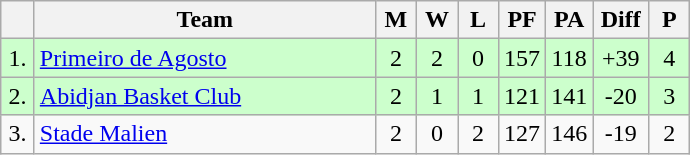<table class="wikitable" style="text-align:center">
<tr>
<th width=15></th>
<th width=220>Team</th>
<th width=20>M</th>
<th width=20>W</th>
<th width=20>L</th>
<th width=20>PF</th>
<th width=20>PA</th>
<th width=30>Diff</th>
<th width=20>P</th>
</tr>
<tr style="background: #ccffcc;">
<td>1.</td>
<td align=left> <a href='#'>Primeiro de Agosto</a></td>
<td>2</td>
<td>2</td>
<td>0</td>
<td>157</td>
<td>118</td>
<td>+39</td>
<td>4</td>
</tr>
<tr style="background: #ccffcc;">
<td>2.</td>
<td align=left> <a href='#'>Abidjan Basket Club</a></td>
<td>2</td>
<td>1</td>
<td>1</td>
<td>121</td>
<td>141</td>
<td>-20</td>
<td>3</td>
</tr>
<tr>
<td>3.</td>
<td align=left> <a href='#'>Stade Malien</a></td>
<td>2</td>
<td>0</td>
<td>2</td>
<td>127</td>
<td>146</td>
<td>-19</td>
<td>2</td>
</tr>
</table>
